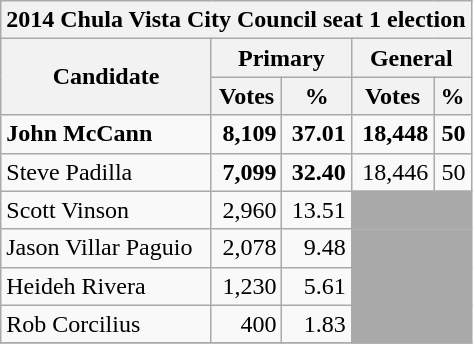<table class=wikitable>
<tr>
<th colspan=5>2014 Chula Vista City Council seat 1 election</th>
</tr>
<tr>
<th colspan=1 rowspan=2>Candidate</th>
<th colspan=2>Primary</th>
<th colspan=2>General</th>
</tr>
<tr>
<th>Votes</th>
<th>%</th>
<th>Votes</th>
<th>%</th>
</tr>
<tr>
<td><strong>John McCann</strong></td>
<td align="right"><strong>8,109</strong></td>
<td align="right"><strong>37.01</strong></td>
<td align="right"><strong>18,448</strong></td>
<td align="right"><strong>50</strong></td>
</tr>
<tr>
<td>Steve Padilla</td>
<td align="right"><strong>7,099</strong></td>
<td align="right"><strong>32.40</strong></td>
<td align="right">18,446</td>
<td align="right">50</td>
</tr>
<tr>
<td>Scott Vinson</td>
<td align="right">2,960</td>
<td align="right">13.51</td>
<td colspan=2 bgcolor=darkgray></td>
</tr>
<tr>
<td>Jason Villar Paguio</td>
<td align="right">2,078</td>
<td align="right">9.48</td>
<td colspan=2 bgcolor=darkgray></td>
</tr>
<tr>
<td>Heideh Rivera</td>
<td align="right">1,230</td>
<td align="right">5.61</td>
<td colspan=2 bgcolor=darkgray></td>
</tr>
<tr>
<td>Rob Corcilius</td>
<td align="right">400</td>
<td align="right">1.83</td>
<td colspan=2 bgcolor=darkgray></td>
</tr>
<tr>
</tr>
</table>
